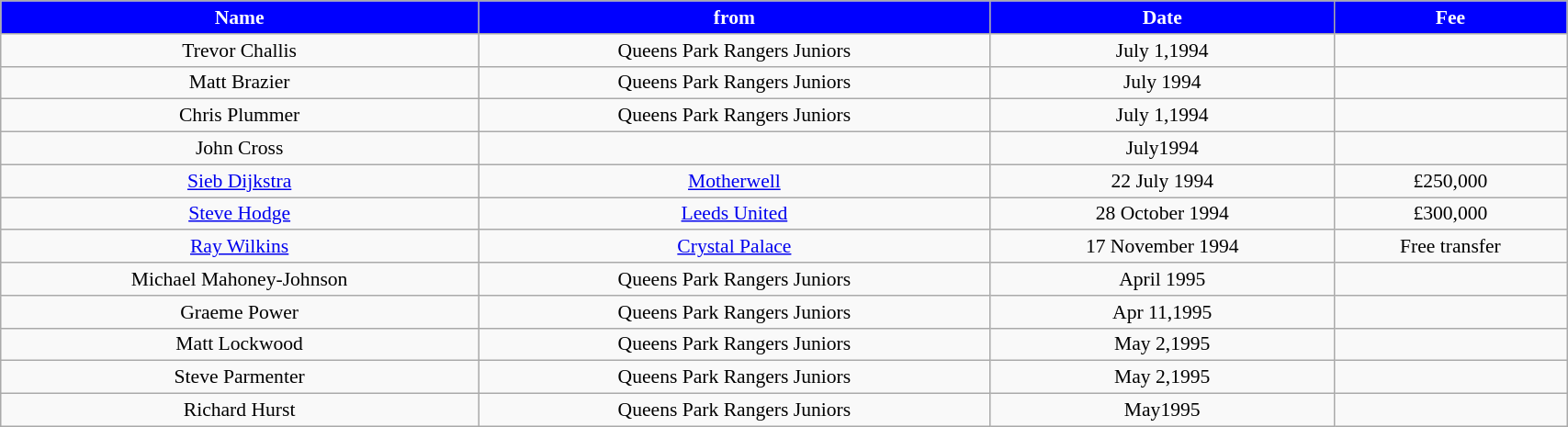<table class="wikitable" style="text-align:center; font-size:90%; width:90%;">
<tr>
<th style="background:#0000FF; color:#FFFFFF; text-align:center;"><strong>Name</strong></th>
<th style="background:#0000FF; color:#FFFFFF; text-align:center;">from</th>
<th style="background:#0000FF; color:#FFFFFF; text-align:center;">Date</th>
<th style="background:#0000FF; color:#FFFFFF; text-align:center;">Fee</th>
</tr>
<tr>
<td>Trevor Challis</td>
<td>Queens Park Rangers Juniors</td>
<td>July 1,1994</td>
<td></td>
</tr>
<tr>
<td>Matt Brazier</td>
<td>Queens Park Rangers Juniors</td>
<td>July 1994</td>
<td></td>
</tr>
<tr>
<td>Chris Plummer</td>
<td>Queens Park Rangers Juniors</td>
<td>July 1,1994</td>
<td></td>
</tr>
<tr>
<td>John Cross</td>
<td></td>
<td>July1994</td>
<td></td>
</tr>
<tr>
<td><a href='#'>Sieb Dijkstra</a></td>
<td><a href='#'>Motherwell</a></td>
<td>22 July 1994</td>
<td>£250,000</td>
</tr>
<tr>
<td><a href='#'>Steve Hodge</a></td>
<td><a href='#'>Leeds United</a></td>
<td>28 October 1994</td>
<td>£300,000</td>
</tr>
<tr>
<td><a href='#'>Ray Wilkins</a></td>
<td><a href='#'>Crystal Palace</a></td>
<td>17 November 1994</td>
<td>Free transfer</td>
</tr>
<tr>
<td>Michael Mahoney-Johnson</td>
<td>Queens Park Rangers Juniors</td>
<td>April 1995</td>
<td></td>
</tr>
<tr>
<td>Graeme Power</td>
<td>Queens Park Rangers Juniors</td>
<td>Apr 11,1995</td>
<td></td>
</tr>
<tr>
<td>Matt Lockwood</td>
<td>Queens Park Rangers Juniors</td>
<td>May 2,1995</td>
<td></td>
</tr>
<tr>
<td>Steve Parmenter</td>
<td>Queens Park Rangers Juniors</td>
<td>May 2,1995</td>
<td></td>
</tr>
<tr>
<td>Richard Hurst</td>
<td>Queens Park Rangers Juniors</td>
<td>May1995</td>
<td></td>
</tr>
</table>
